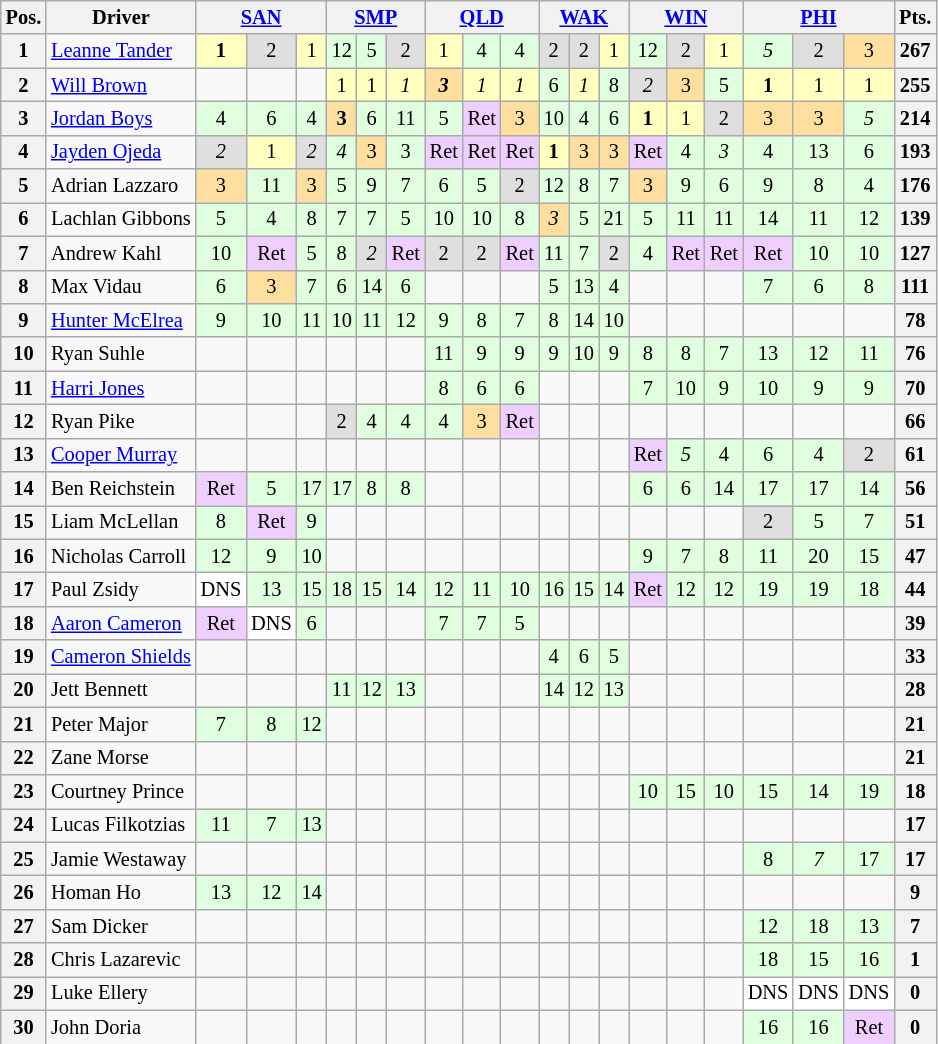<table class="wikitable" style="font-size: 85%; text-align: center">
<tr>
<th>Pos.</th>
<th>Driver</th>
<th colspan=3><a href='#'>SAN</a></th>
<th colspan=3><a href='#'>SMP</a></th>
<th colspan=3><a href='#'>QLD</a></th>
<th colspan=3><a href='#'>WAK</a></th>
<th colspan=3><a href='#'>WIN</a></th>
<th colspan=3><a href='#'>PHI</a></th>
<th>Pts.</th>
</tr>
<tr>
<th>1</th>
<td align=left><a href='#'>Leanne Tander</a></td>
<td style="background:#ffffbf;"><strong>1</strong></td>
<td style="background:#dfdfdf;">2</td>
<td style="background:#ffffbf;">1</td>
<td style="background:#dfffdf;">12</td>
<td style="background:#dfffdf;">5</td>
<td style="background:#dfdfdf;">2</td>
<td style="background:#ffffbf;">1</td>
<td style="background:#dfffdf;">4</td>
<td style="background:#dfffdf;">4</td>
<td style="background:#dfdfdf;">2</td>
<td style="background:#dfdfdf;">2</td>
<td style="background:#ffffbf;">1</td>
<td style="background:#dfffdf;">12</td>
<td style="background:#dfdfdf;">2</td>
<td style="background:#ffffbf;">1</td>
<td style="background:#dfffdf;"><em>5</em></td>
<td style="background:#dfdfdf;">2</td>
<td style="background:#ffdf9f;">3</td>
<th>267</th>
</tr>
<tr>
<th>2</th>
<td align=left><a href='#'>Will Brown</a></td>
<td></td>
<td></td>
<td></td>
<td style="background:#ffffbf;">1</td>
<td style="background:#ffffbf;">1</td>
<td style="background:#ffffbf;"><em>1</em></td>
<td style="background:#ffdf9f;"><strong><em>3</em></strong></td>
<td style="background:#ffffbf;"><em>1</em></td>
<td style="background:#ffffbf;"><em>1</em></td>
<td style="background:#dfffdf;">6</td>
<td style="background:#ffffbf;"><em>1</em></td>
<td style="background:#dfffdf;">8</td>
<td style="background:#dfdfdf;"><em>2</em></td>
<td style="background:#ffdf9f;">3</td>
<td style="background:#dfffdf;">5</td>
<td style="background:#ffffbf;"><strong>1</strong></td>
<td style="background:#ffffbf;">1</td>
<td style="background:#ffffbf;">1</td>
<th>255</th>
</tr>
<tr>
<th>3</th>
<td align=left><a href='#'>Jordan Boys</a></td>
<td style="background:#dfffdf;">4</td>
<td style="background:#dfffdf;">6</td>
<td style="background:#dfffdf;">4</td>
<td style="background:#ffdf9f;"><strong>3</strong></td>
<td style="background:#dfffdf;">6</td>
<td style="background:#dfffdf;">11</td>
<td style="background:#dfffdf;">5</td>
<td style="background:#efcfff;">Ret</td>
<td style="background:#ffdf9f;">3</td>
<td style="background:#dfffdf;">10</td>
<td style="background:#dfffdf;">4</td>
<td style="background:#dfffdf;">6</td>
<td style="background:#ffffbf;"><strong>1</strong></td>
<td style="background:#ffffbf;">1</td>
<td style="background:#dfdfdf;">2</td>
<td style="background:#ffdf9f;">3</td>
<td style="background:#ffdf9f;">3</td>
<td style="background:#dfffdf;"><em>5</em></td>
<th>214</th>
</tr>
<tr>
<th>4</th>
<td align=left><a href='#'>Jayden Ojeda</a></td>
<td style="background:#dfdfdf;"><em>2</em></td>
<td style="background:#ffffbf;">1</td>
<td style="background:#dfdfdf;"><em>2</em></td>
<td style="background:#dfffdf;"><em>4</em></td>
<td style="background:#ffdf9f;">3</td>
<td style="background:#dfffdf;">3</td>
<td style="background:#efcfff;">Ret</td>
<td style="background:#efcfff;">Ret</td>
<td style="background:#efcfff;">Ret</td>
<td style="background:#ffffbf;"><strong>1</strong></td>
<td style="background:#ffdf9f;">3</td>
<td style="background:#ffdf9f;">3</td>
<td style="background:#efcfff;">Ret</td>
<td style="background:#dfffdf;">4</td>
<td style="background:#dfffdf;"><em>3</em></td>
<td style="background:#dfffdf;">4</td>
<td style="background:#dfffdf;">13</td>
<td style="background:#dfffdf;">6</td>
<th>193</th>
</tr>
<tr>
<th>5</th>
<td align=left>Adrian Lazzaro</td>
<td style="background:#ffdf9f;">3</td>
<td style="background:#dfffdf;">11</td>
<td style="background:#ffdf9f;">3</td>
<td style="background:#dfffdf;">5</td>
<td style="background:#dfffdf;">9</td>
<td style="background:#dfffdf;">7</td>
<td style="background:#dfffdf;">6</td>
<td style="background:#dfffdf;">5</td>
<td style="background:#dfdfdf;">2</td>
<td style="background:#dfffdf;">12</td>
<td style="background:#dfffdf;">8</td>
<td style="background:#dfffdf;">7</td>
<td style="background:#ffdf9f;">3</td>
<td style="background:#dfffdf;">9</td>
<td style="background:#dfffdf;">6</td>
<td style="background:#dfffdf;">9</td>
<td style="background:#dfffdf;">8</td>
<td style="background:#dfffdf;">4</td>
<th>176</th>
</tr>
<tr>
<th>6</th>
<td align=left>Lachlan Gibbons</td>
<td style="background:#dfffdf;">5</td>
<td style="background:#dfffdf;">4</td>
<td style="background:#dfffdf;">8</td>
<td style="background:#dfffdf;">7</td>
<td style="background:#dfffdf;">7</td>
<td style="background:#dfffdf;">5</td>
<td style="background:#dfffdf;">10</td>
<td style="background:#dfffdf;">10</td>
<td style="background:#dfffdf;">8</td>
<td style="background:#ffdf9f;"><em>3</em></td>
<td style="background:#dfffdf;">5</td>
<td style="background:#dfffdf;">21</td>
<td style="background:#dfffdf;">5</td>
<td style="background:#dfffdf;">11</td>
<td style="background:#dfffdf;">11</td>
<td style="background:#dfffdf;">14</td>
<td style="background:#dfffdf;">11</td>
<td style="background:#dfffdf;">12</td>
<th>139</th>
</tr>
<tr>
<th>7</th>
<td align=left>Andrew Kahl</td>
<td style="background:#dfffdf;">10</td>
<td style="background:#efcfff;">Ret</td>
<td style="background:#dfffdf;">5</td>
<td style="background:#dfffdf;">8</td>
<td style="background:#dfdfdf;"><em>2</em></td>
<td style="background:#efcfff;">Ret</td>
<td style="background:#dfdfdf;">2</td>
<td style="background:#dfdfdf;">2</td>
<td style="background:#efcfff;">Ret</td>
<td style="background:#dfffdf;">11</td>
<td style="background:#dfffdf;">7</td>
<td style="background:#dfdfdf;">2</td>
<td style="background:#dfffdf;">4</td>
<td style="background:#efcfff;">Ret</td>
<td style="background:#efcfff;">Ret</td>
<td style="background:#efcfff;">Ret</td>
<td style="background:#dfffdf;">10</td>
<td style="background:#dfffdf;">10</td>
<th>127</th>
</tr>
<tr>
<th>8</th>
<td align=left>Max Vidau</td>
<td style="background:#dfffdf;">6</td>
<td style="background:#ffdf9f;">3</td>
<td style="background:#dfffdf;">7</td>
<td style="background:#dfffdf;">6</td>
<td style="background:#dfffdf;">14</td>
<td style="background:#dfffdf;">6</td>
<td></td>
<td></td>
<td></td>
<td style="background:#dfffdf;">5</td>
<td style="background:#dfffdf;">13</td>
<td style="background:#dfffdf;">4</td>
<td></td>
<td></td>
<td></td>
<td style="background:#dfffdf;">7</td>
<td style="background:#dfffdf;">6</td>
<td style="background:#dfffdf;">8</td>
<th>111</th>
</tr>
<tr>
<th>9</th>
<td align=left><a href='#'>Hunter McElrea</a></td>
<td style="background:#dfffdf;">9</td>
<td style="background:#dfffdf;">10</td>
<td style="background:#dfffdf;">11</td>
<td style="background:#dfffdf;">10</td>
<td style="background:#dfffdf;">11</td>
<td style="background:#dfffdf;">12</td>
<td style="background:#dfffdf;">9</td>
<td style="background:#dfffdf;">8</td>
<td style="background:#dfffdf;">7</td>
<td style="background:#dfffdf;">8</td>
<td style="background:#dfffdf;">14</td>
<td style="background:#dfffdf;">10</td>
<td></td>
<td></td>
<td></td>
<td></td>
<td></td>
<td></td>
<th>78</th>
</tr>
<tr>
<th>10</th>
<td align=left>Ryan Suhle</td>
<td></td>
<td></td>
<td></td>
<td></td>
<td></td>
<td></td>
<td style="background:#dfffdf;">11</td>
<td style="background:#dfffdf;">9</td>
<td style="background:#dfffdf;">9</td>
<td style="background:#dfffdf;">9</td>
<td style="background:#dfffdf;">10</td>
<td style="background:#dfffdf;">9</td>
<td style="background:#dfffdf;">8</td>
<td style="background:#dfffdf;">8</td>
<td style="background:#dfffdf;">7</td>
<td style="background:#dfffdf;">13</td>
<td style="background:#dfffdf;">12</td>
<td style="background:#dfffdf;">11</td>
<th>76</th>
</tr>
<tr>
<th>11</th>
<td align=left><a href='#'>Harri Jones</a></td>
<td></td>
<td></td>
<td></td>
<td></td>
<td></td>
<td></td>
<td style="background:#dfffdf;">8</td>
<td style="background:#dfffdf;">6</td>
<td style="background:#dfffdf;">6</td>
<td></td>
<td></td>
<td></td>
<td style="background:#dfffdf;">7</td>
<td style="background:#dfffdf;">10</td>
<td style="background:#dfffdf;">9</td>
<td style="background:#dfffdf;">10</td>
<td style="background:#dfffdf;">9</td>
<td style="background:#dfffdf;">9</td>
<th>70</th>
</tr>
<tr>
<th>12</th>
<td align=left>Ryan Pike</td>
<td></td>
<td></td>
<td></td>
<td style="background:#dfdfdf;">2</td>
<td style="background:#dfffdf;">4</td>
<td style="background:#dfffdf;">4</td>
<td style="background:#dfffdf;">4</td>
<td style="background:#ffdf9f;">3</td>
<td style="background:#efcfff;">Ret</td>
<td></td>
<td></td>
<td></td>
<td></td>
<td></td>
<td></td>
<td></td>
<td></td>
<td></td>
<th>66</th>
</tr>
<tr>
<th>13</th>
<td align=left><a href='#'>Cooper Murray</a></td>
<td></td>
<td></td>
<td></td>
<td></td>
<td></td>
<td></td>
<td></td>
<td></td>
<td></td>
<td></td>
<td></td>
<td></td>
<td style="background:#efcfff;">Ret</td>
<td style="background:#dfffdf;"><em>5</em></td>
<td style="background:#dfffdf;">4</td>
<td style="background:#dfffdf;">6</td>
<td style="background:#dfffdf;">4</td>
<td style="background:#dfdfdf;">2</td>
<th>61</th>
</tr>
<tr>
<th>14</th>
<td align=left>Ben Reichstein</td>
<td style="background:#efcfff;">Ret</td>
<td style="background:#dfffdf;">5</td>
<td style="background:#dfffdf;">17</td>
<td style="background:#dfffdf;">17</td>
<td style="background:#dfffdf;">8</td>
<td style="background:#dfffdf;">8</td>
<td></td>
<td></td>
<td></td>
<td></td>
<td></td>
<td></td>
<td style="background:#dfffdf;">6</td>
<td style="background:#dfffdf;">6</td>
<td style="background:#dfffdf;">14</td>
<td style="background:#dfffdf;">17</td>
<td style="background:#dfffdf;">17</td>
<td style="background:#dfffdf;">14</td>
<th>56</th>
</tr>
<tr>
<th>15</th>
<td align=left>Liam McLellan</td>
<td style="background:#dfffdf;">8</td>
<td style="background:#efcfff;">Ret</td>
<td style="background:#dfffdf;">9</td>
<td></td>
<td></td>
<td></td>
<td></td>
<td></td>
<td></td>
<td></td>
<td></td>
<td></td>
<td></td>
<td></td>
<td></td>
<td style="background:#dfdfdf;">2</td>
<td style="background:#dfffdf;">5</td>
<td style="background:#dfffdf;">7</td>
<th>51</th>
</tr>
<tr>
<th>16</th>
<td align=left>Nicholas Carroll</td>
<td style="background:#dfffdf;">12</td>
<td style="background:#dfffdf;">9</td>
<td style="background:#dfffdf;">10</td>
<td></td>
<td></td>
<td></td>
<td></td>
<td></td>
<td></td>
<td></td>
<td></td>
<td></td>
<td style="background:#dfffdf;">9</td>
<td style="background:#dfffdf;">7</td>
<td style="background:#dfffdf;">8</td>
<td style="background:#dfffdf;">11</td>
<td style="background:#dfffdf;">20</td>
<td style="background:#dfffdf;">15</td>
<th>47</th>
</tr>
<tr>
<th>17</th>
<td align=left>Paul Zsidy</td>
<td style="background:#ffffff;">DNS</td>
<td style="background:#dfffdf;">13</td>
<td style="background:#dfffdf;">15</td>
<td style="background:#dfffdf;">18</td>
<td style="background:#dfffdf;">15</td>
<td style="background:#dfffdf;">14</td>
<td style="background:#dfffdf;">12</td>
<td style="background:#dfffdf;">11</td>
<td style="background:#dfffdf;">10</td>
<td style="background:#dfffdf;">16</td>
<td style="background:#dfffdf;">15</td>
<td style="background:#dfffdf;">14</td>
<td style="background:#efcfff;">Ret</td>
<td style="background:#dfffdf;">12</td>
<td style="background:#dfffdf;">12</td>
<td style="background:#dfffdf;">19</td>
<td style="background:#dfffdf;">19</td>
<td style="background:#dfffdf;">18</td>
<th>44</th>
</tr>
<tr>
<th>18</th>
<td align=left><a href='#'>Aaron Cameron</a></td>
<td style="background:#efcfff;">Ret</td>
<td style="background:#ffffff;">DNS</td>
<td style="background:#dfffdf;">6</td>
<td></td>
<td></td>
<td></td>
<td style="background:#dfffdf;">7</td>
<td style="background:#dfffdf;">7</td>
<td style="background:#dfffdf;">5</td>
<td></td>
<td></td>
<td></td>
<td></td>
<td></td>
<td></td>
<td></td>
<td></td>
<td></td>
<th>39</th>
</tr>
<tr>
<th>19</th>
<td align=left><a href='#'>Cameron Shields</a></td>
<td></td>
<td></td>
<td></td>
<td></td>
<td></td>
<td></td>
<td></td>
<td></td>
<td></td>
<td style="background:#dfffdf;">4</td>
<td style="background:#dfffdf;">6</td>
<td style="background:#dfffdf;">5</td>
<td></td>
<td></td>
<td></td>
<td></td>
<td></td>
<td></td>
<th>33</th>
</tr>
<tr>
<th>20</th>
<td align=left>Jett Bennett</td>
<td></td>
<td></td>
<td></td>
<td style="background:#dfffdf;">11</td>
<td style="background:#dfffdf;">12</td>
<td style="background:#dfffdf;">13</td>
<td></td>
<td></td>
<td></td>
<td style="background:#dfffdf;">14</td>
<td style="background:#dfffdf;">12</td>
<td style="background:#dfffdf;">13</td>
<td></td>
<td></td>
<td></td>
<td></td>
<td></td>
<td></td>
<th>28</th>
</tr>
<tr>
<th>21</th>
<td align=left>Peter Major</td>
<td style="background:#dfffdf;">7</td>
<td style="background:#dfffdf;">8</td>
<td style="background:#dfffdf;">12</td>
<td></td>
<td></td>
<td></td>
<td></td>
<td></td>
<td></td>
<td></td>
<td></td>
<td></td>
<td></td>
<td></td>
<td></td>
<td></td>
<td></td>
<td></td>
<th>21</th>
</tr>
<tr>
<th>22</th>
<td align=left>Zane Morse</td>
<td></td>
<td></td>
<td></td>
<td></td>
<td></td>
<td></td>
<td></td>
<td></td>
<td></td>
<td></td>
<td></td>
<td></td>
<td></td>
<td></td>
<td></td>
<td></td>
<td></td>
<td></td>
<th>21</th>
</tr>
<tr>
<th>23</th>
<td align=left>Courtney Prince</td>
<td></td>
<td></td>
<td></td>
<td></td>
<td></td>
<td></td>
<td></td>
<td></td>
<td></td>
<td></td>
<td></td>
<td></td>
<td style="background:#dfffdf;">10</td>
<td style="background:#dfffdf;">15</td>
<td style="background:#dfffdf;">10</td>
<td style="background:#dfffdf;">15</td>
<td style="background:#dfffdf;">14</td>
<td style="background:#dfffdf;">19</td>
<th>18</th>
</tr>
<tr>
<th>24</th>
<td align=left>Lucas Filkotzias</td>
<td style="background:#dfffdf;">11</td>
<td style="background:#dfffdf;">7</td>
<td style="background:#dfffdf;">13</td>
<td></td>
<td></td>
<td></td>
<td></td>
<td></td>
<td></td>
<td></td>
<td></td>
<td></td>
<td></td>
<td></td>
<td></td>
<td></td>
<td></td>
<td></td>
<th>17</th>
</tr>
<tr>
<th>25</th>
<td align=left>Jamie Westaway</td>
<td></td>
<td></td>
<td></td>
<td></td>
<td></td>
<td></td>
<td></td>
<td></td>
<td></td>
<td></td>
<td></td>
<td></td>
<td></td>
<td></td>
<td></td>
<td style="background:#dfffdf;">8</td>
<td style="background:#dfffdf;"><em>7</em></td>
<td style="background:#dfffdf;">17</td>
<th>17</th>
</tr>
<tr>
<th>26</th>
<td align=left>Homan Ho</td>
<td style="background:#dfffdf;">13</td>
<td style="background:#dfffdf;">12</td>
<td style="background:#dfffdf;">14</td>
<td></td>
<td></td>
<td></td>
<td></td>
<td></td>
<td></td>
<td></td>
<td></td>
<td></td>
<td></td>
<td></td>
<td></td>
<td></td>
<td></td>
<td></td>
<th>9</th>
</tr>
<tr>
<th>27</th>
<td align=left>Sam Dicker</td>
<td></td>
<td></td>
<td></td>
<td></td>
<td></td>
<td></td>
<td></td>
<td></td>
<td></td>
<td></td>
<td></td>
<td></td>
<td></td>
<td></td>
<td></td>
<td style="background:#dfffdf;">12</td>
<td style="background:#dfffdf;">18</td>
<td style="background:#dfffdf;">13</td>
<th>7</th>
</tr>
<tr>
<th>28</th>
<td align=left>Chris Lazarevic</td>
<td></td>
<td></td>
<td></td>
<td></td>
<td></td>
<td></td>
<td></td>
<td></td>
<td></td>
<td></td>
<td></td>
<td></td>
<td></td>
<td></td>
<td></td>
<td style="background:#dfffdf;">18</td>
<td style="background:#dfffdf;">15</td>
<td style="background:#dfffdf;">16</td>
<th>1</th>
</tr>
<tr>
<th>29</th>
<td align=left>Luke Ellery</td>
<td></td>
<td></td>
<td></td>
<td></td>
<td></td>
<td></td>
<td></td>
<td></td>
<td></td>
<td></td>
<td></td>
<td></td>
<td></td>
<td></td>
<td></td>
<td style="background:#ffffff;">DNS</td>
<td style="background:#ffffff;">DNS</td>
<td style="background:#ffffff;">DNS</td>
<th>0</th>
</tr>
<tr>
<th>30</th>
<td align=left>John Doria</td>
<td></td>
<td></td>
<td></td>
<td></td>
<td></td>
<td></td>
<td></td>
<td></td>
<td></td>
<td></td>
<td></td>
<td></td>
<td></td>
<td></td>
<td></td>
<td style="background:#dfffdf;">16</td>
<td style="background:#dfffdf;">16</td>
<td style="background:#efcfff;">Ret</td>
<th>0</th>
</tr>
</table>
